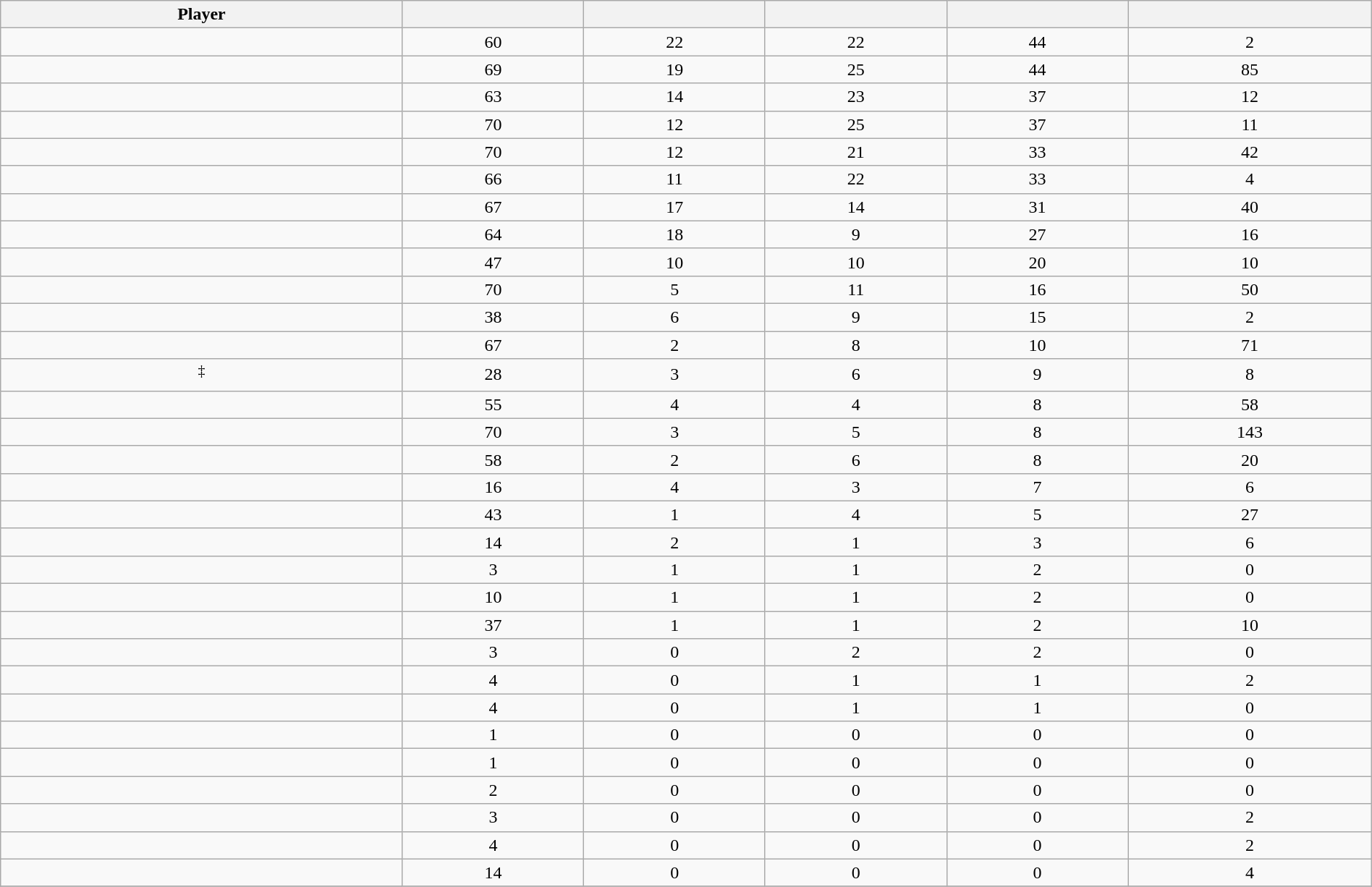<table class="wikitable sortable" style="width:100%;">
<tr align=center>
<th>Player</th>
<th></th>
<th></th>
<th></th>
<th></th>
<th></th>
</tr>
<tr align=center>
<td></td>
<td>60</td>
<td>22</td>
<td>22</td>
<td>44</td>
<td>2</td>
</tr>
<tr align=center>
<td></td>
<td>69</td>
<td>19</td>
<td>25</td>
<td>44</td>
<td>85</td>
</tr>
<tr align=center>
<td></td>
<td>63</td>
<td>14</td>
<td>23</td>
<td>37</td>
<td>12</td>
</tr>
<tr align=center>
<td></td>
<td>70</td>
<td>12</td>
<td>25</td>
<td>37</td>
<td>11</td>
</tr>
<tr align=center>
<td></td>
<td>70</td>
<td>12</td>
<td>21</td>
<td>33</td>
<td>42</td>
</tr>
<tr align=center>
<td></td>
<td>66</td>
<td>11</td>
<td>22</td>
<td>33</td>
<td>4</td>
</tr>
<tr align=center>
<td></td>
<td>67</td>
<td>17</td>
<td>14</td>
<td>31</td>
<td>40</td>
</tr>
<tr align=center>
<td></td>
<td>64</td>
<td>18</td>
<td>9</td>
<td>27</td>
<td>16</td>
</tr>
<tr align=center>
<td></td>
<td>47</td>
<td>10</td>
<td>10</td>
<td>20</td>
<td>10</td>
</tr>
<tr align=center>
<td></td>
<td>70</td>
<td>5</td>
<td>11</td>
<td>16</td>
<td>50</td>
</tr>
<tr align=center>
<td></td>
<td>38</td>
<td>6</td>
<td>9</td>
<td>15</td>
<td>2</td>
</tr>
<tr align=center>
<td></td>
<td>67</td>
<td>2</td>
<td>8</td>
<td>10</td>
<td>71</td>
</tr>
<tr align=center>
<td><sup>‡</sup></td>
<td>28</td>
<td>3</td>
<td>6</td>
<td>9</td>
<td>8</td>
</tr>
<tr align=center>
<td></td>
<td>55</td>
<td>4</td>
<td>4</td>
<td>8</td>
<td>58</td>
</tr>
<tr align=center>
<td></td>
<td>70</td>
<td>3</td>
<td>5</td>
<td>8</td>
<td>143</td>
</tr>
<tr align=center>
<td></td>
<td>58</td>
<td>2</td>
<td>6</td>
<td>8</td>
<td>20</td>
</tr>
<tr align=center>
<td></td>
<td>16</td>
<td>4</td>
<td>3</td>
<td>7</td>
<td>6</td>
</tr>
<tr align=center>
<td></td>
<td>43</td>
<td>1</td>
<td>4</td>
<td>5</td>
<td>27</td>
</tr>
<tr align=center>
<td></td>
<td>14</td>
<td>2</td>
<td>1</td>
<td>3</td>
<td>6</td>
</tr>
<tr align=center>
<td></td>
<td>3</td>
<td>1</td>
<td>1</td>
<td>2</td>
<td>0</td>
</tr>
<tr align=center>
<td></td>
<td>10</td>
<td>1</td>
<td>1</td>
<td>2</td>
<td>0</td>
</tr>
<tr align=center>
<td></td>
<td>37</td>
<td>1</td>
<td>1</td>
<td>2</td>
<td>10</td>
</tr>
<tr align=center>
<td></td>
<td>3</td>
<td>0</td>
<td>2</td>
<td>2</td>
<td>0</td>
</tr>
<tr align=center>
<td></td>
<td>4</td>
<td>0</td>
<td>1</td>
<td>1</td>
<td>2</td>
</tr>
<tr align=center>
<td></td>
<td>4</td>
<td>0</td>
<td>1</td>
<td>1</td>
<td>0</td>
</tr>
<tr align=center>
<td></td>
<td>1</td>
<td>0</td>
<td>0</td>
<td>0</td>
<td>0</td>
</tr>
<tr align=center>
<td></td>
<td>1</td>
<td>0</td>
<td>0</td>
<td>0</td>
<td>0</td>
</tr>
<tr align=center>
<td></td>
<td>2</td>
<td>0</td>
<td>0</td>
<td>0</td>
<td>0</td>
</tr>
<tr align=center>
<td></td>
<td>3</td>
<td>0</td>
<td>0</td>
<td>0</td>
<td>2</td>
</tr>
<tr align=center>
<td></td>
<td>4</td>
<td>0</td>
<td>0</td>
<td>0</td>
<td>2</td>
</tr>
<tr align=center>
<td></td>
<td>14</td>
<td>0</td>
<td>0</td>
<td>0</td>
<td>4</td>
</tr>
<tr>
</tr>
</table>
